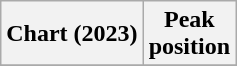<table class="wikitable plainrowheaders" style="text-align:center">
<tr>
<th scope="col">Chart (2023)</th>
<th scope="col">Peak<br>position</th>
</tr>
<tr>
</tr>
</table>
